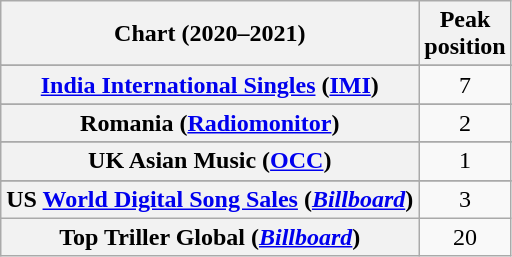<table class="wikitable plainrowheaders sortable" style="text-align:center;">
<tr>
<th scope="col">Chart (2020–2021)</th>
<th scope="col">Peak<br>position</th>
</tr>
<tr>
</tr>
<tr>
</tr>
<tr>
</tr>
<tr>
</tr>
<tr>
</tr>
<tr>
<th scope="row"><a href='#'>India International Singles</a> (<a href='#'>IMI</a>)</th>
<td>7</td>
</tr>
<tr>
</tr>
<tr>
</tr>
<tr>
<th scope="row">Romania (<a href='#'>Radiomonitor</a>)</th>
<td>2</td>
</tr>
<tr>
</tr>
<tr>
<th scope="row">UK Asian Music (<a href='#'>OCC</a>)</th>
<td>1</td>
</tr>
<tr>
</tr>
<tr>
<th scope="row">US <a href='#'>World Digital Song Sales</a> (<em><a href='#'>Billboard</a></em>)</th>
<td>3</td>
</tr>
<tr>
<th scope="row">Top Triller Global (<em><a href='#'>Billboard</a></em>)</th>
<td>20</td>
</tr>
</table>
